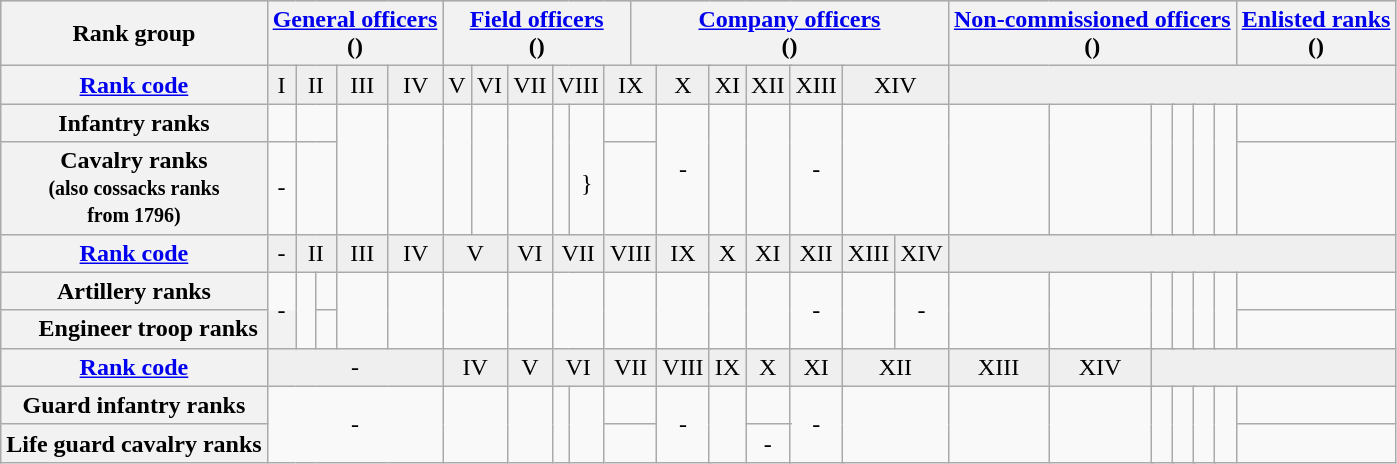<table class="wikitable">
<tr align="center" style="background:#cfcfcf;">
<th>Rank group</th>
<th colspan="5"><a href='#'>General officers</a><br>()</th>
<th colspan="6"><a href='#'>Field officers</a><br>()</th>
<th colspan=11><a href='#'>Company officers</a><br>()</th>
<th colspan=12><a href='#'>Non-commissioned officers</a><br>()</th>
<th colspan=2><a href='#'>Enlisted ranks</a><br>()</th>
</tr>
<tr style="background:#efefef;text-align:center;">
<th><a href='#'>Rank code</a></th>
<td>I</td>
<td colspan=2>II</td>
<td>III</td>
<td>IV</td>
<td>V</td>
<td>VI</td>
<td>VII</td>
<td colspan=2>VIII</td>
<td colspan=2>IX</td>
<td colspan=2>X</td>
<td colspan=2>XI</td>
<td colspan=2>XII</td>
<td colspan=2>XIII</td>
<td colspan=2>XIV</td>
<td colspan=16></td>
</tr>
<tr style="text-align:center;">
<th>Infantry ranks</th>
<td><br></td>
<td colspan=2><br></td>
<td rowspan="2"><br></td>
<td rowspan="2"><br></td>
<td rowspan="2"><br></td>
<td rowspan="2"><br></td>
<td rowspan="2"><br></td>
<td colspan=1 rowspan=2><br></td>
<td colspan=1 rowspan=2><br>}</td>
<td colspan=2><br></td>
<td colspan=2 rowspan=2>-</td>
<td colspan=2 rowspan=2><br></td>
<td colspan=2 rowspan=2><br></td>
<td colspan=2 rowspan=2>-</td>
<td colspan=2 rowspan=2><br></td>
<td colspan=2 rowspan=2><br></td>
<td colspan=2 rowspan=2><br></td>
<td colspan=2 rowspan=2><br></td>
<td colspan=2 rowspan=2><br></td>
<td colspan=2 rowspan=2><br></td>
<td colspan=2 rowspan=2><br></td>
<td colspan=2><br></td>
</tr>
<tr style="text-align:center;">
<th>Cavalry ranks<br><small>(also сossacks ranks<br>from 1796)</small></th>
<td>-</td>
<td colspan=2><br></td>
<td colspan=2><br></td>
<td colspan=2><br></td>
</tr>
<tr style="background:#efefef;text-align:center;">
<th><a href='#'>Rank code</a></th>
<td>-</td>
<td colspan=2>II</td>
<td>III</td>
<td>IV</td>
<td colspan="2">V</td>
<td>VI</td>
<td colspan=2>VII</td>
<td colspan=2>VIII</td>
<td colspan=2>IX</td>
<td colspan=2>X</td>
<td colspan=2>XI</td>
<td colspan=2>XII</td>
<td colspan=1>XIII</td>
<td colspan=1>XIV</td>
<td colspan=14></td>
</tr>
<tr style="text-align:center;">
<th>Artillery ranks</th>
<td rowspan="2">-</td>
<td rowspan=2 colspan=1><br></td>
<td colspan=1><br></td>
<td rowspan="2"><br></td>
<td rowspan="2"><br></td>
<td colspan="2" rowspan="2"><br></td>
<td rowspan="2"><br></td>
<td rowspan=2 colspan=2><br></td>
<td rowspan=2 colspan=2><br></td>
<td rowspan=2 colspan=2><br></td>
<td rowspan=2 colspan=2><br></td>
<td rowspan=2 colspan=2><br></td>
<td rowspan=2 colspan=2>-</td>
<td rowspan=2 colspan=1><br></td>
<td rowspan=2 colspan=1>-</td>
<td rowspan=2 colspan=2><br></td>
<td rowspan=2 colspan=2><br></td>
<td rowspan=2 colspan=2><br></td>
<td rowspan=2 colspan=2><br></td>
<td rowspan=2 colspan=2><br></td>
<td rowspan=2 colspan=2><br></td>
<td colspan=2><br></td>
</tr>
<tr style="text-align:center;">
<th colspan=2>Engineer troop ranks</th>
<td colspan=1><br></td>
<td colspan=2><br></td>
</tr>
<tr style="background:#efefef;text-align:center;">
<th><a href='#'>Rank code</a></th>
<td colspan="5">-</td>
<td colspan="2">IV</td>
<td>V</td>
<td colspan=2>VI</td>
<td colspan=2>VII</td>
<td colspan=2>VIII</td>
<td colspan=2>IX</td>
<td colspan=2>X</td>
<td colspan=2>XI</td>
<td colspan=2>XII</td>
<td colspan=2>XIII</td>
<td colspan=2>XIV</td>
<td colspan=14></td>
</tr>
<tr style="text-align:center;">
<th>Guard infantry ranks</th>
<td colspan="5" rowspan="2">-</td>
<td colspan="2" rowspan="2"><br></td>
<td rowspan="2"><br></td>
<td rowspan=2 colspan=1><br></td>
<td rowspan=2 colspan=1><br></td>
<td colspan=2><br></td>
<td rowspan=2 colspan=2>-</td>
<td rowspan=2 colspan=2><br></td>
<td colspan=2><br></td>
<td rowspan=2 colspan=2>-</td>
<td rowspan=2 colspan=2><br></td>
<td rowspan=2 colspan=2><br></td>
<td rowspan=2 colspan=2><br></td>
<td rowspan=2 colspan=2><br></td>
<td rowspan=2 colspan=2><br></td>
<td rowspan=2 colspan=2><br></td>
<td rowspan=2 colspan=2><br></td>
<td colspan=2><br></td>
</tr>
<tr style="text-align:center;">
<th>Life guard cavalry ranks</th>
<td colspan=2><br></td>
<td colspan=2>-</td>
<td colspan=2><br></td>
</tr>
</table>
